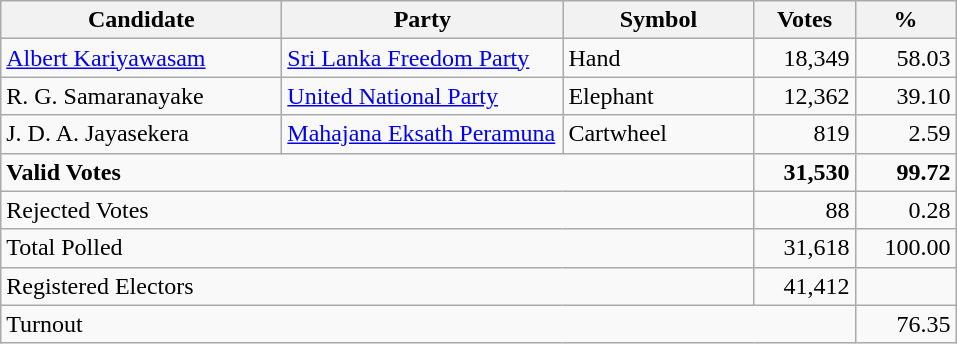<table class="wikitable" border="1" style="text-align:right;">
<tr>
<th align=left width="180">Candidate</th>
<th align=left width="180">Party</th>
<th align=left width="120">Symbol</th>
<th align=left width="60">Votes</th>
<th align=left width="60">%</th>
</tr>
<tr>
<td align=left><a href='#'>Albert Kariyawasam</a></td>
<td align=left><a href='#'>Sri Lanka Freedom Party</a></td>
<td align=left>Hand</td>
<td>18,349</td>
<td>58.03</td>
</tr>
<tr>
<td align=left>R. G. Samaranayake</td>
<td align=left><a href='#'>United National Party</a></td>
<td align=left>Elephant</td>
<td>12,362</td>
<td>39.10</td>
</tr>
<tr>
<td align=left>J. D. A. Jayasekera</td>
<td align=left><a href='#'>Mahajana Eksath Peramuna</a></td>
<td align=left>Cartwheel</td>
<td>819</td>
<td>2.59</td>
</tr>
<tr>
<td align=left colspan=3><strong>Valid Votes</strong></td>
<td><strong>31,530</strong></td>
<td><strong>99.72</strong></td>
</tr>
<tr>
<td align=left colspan=3>Rejected Votes</td>
<td>88</td>
<td>0.28</td>
</tr>
<tr>
<td align=left colspan=3>Total Polled</td>
<td>31,618</td>
<td>100.00</td>
</tr>
<tr>
<td align=left colspan=3>Registered Electors</td>
<td>41,412</td>
<td></td>
</tr>
<tr>
<td align=left colspan=4>Turnout</td>
<td>76.35</td>
</tr>
</table>
